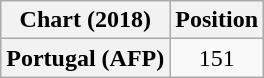<table class="wikitable plainrowheaders" style="text-align:center">
<tr>
<th scope="col">Chart (2018)</th>
<th scope="col">Position</th>
</tr>
<tr>
<th scope="row">Portugal (AFP)</th>
<td>151</td>
</tr>
</table>
